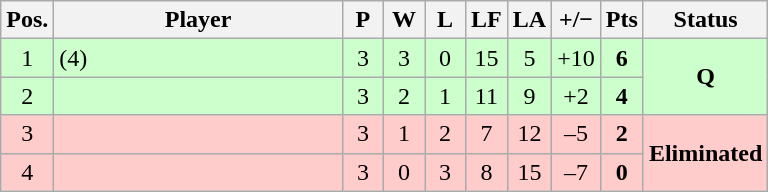<table class="wikitable" style="text-align:center; margin: 1em auto 1em auto, align:left">
<tr>
<th width=20>Pos.</th>
<th width=185>Player</th>
<th width=20>P</th>
<th width=20>W</th>
<th width=20>L</th>
<th width=20>LF</th>
<th width=20>LA</th>
<th width=25>+/−</th>
<th width=20>Pts</th>
<th width=70>Status</th>
</tr>
<tr style="background:#CCFFCC;">
<td>1</td>
<td style="text-align:left"> (4)</td>
<td>3</td>
<td>3</td>
<td>0</td>
<td>15</td>
<td>5</td>
<td>+10</td>
<td><strong>6</strong></td>
<td rowspan=2><strong>Q</strong></td>
</tr>
<tr style="background:#CCFFCC;">
<td>2</td>
<td style="text-align:left"></td>
<td>3</td>
<td>2</td>
<td>1</td>
<td>11</td>
<td>9</td>
<td>+2</td>
<td><strong>4</strong></td>
</tr>
<tr style="background:#FFCCCC;">
<td>3</td>
<td style="text-align:left"></td>
<td>3</td>
<td>1</td>
<td>2</td>
<td>7</td>
<td>12</td>
<td>–5</td>
<td><strong>2</strong></td>
<td rowspan=2><strong>Eliminated</strong></td>
</tr>
<tr style="background:#FFCCCC;">
<td>4</td>
<td style="text-align:left"></td>
<td>3</td>
<td>0</td>
<td>3</td>
<td>8</td>
<td>15</td>
<td>–7</td>
<td><strong>0</strong></td>
</tr>
</table>
